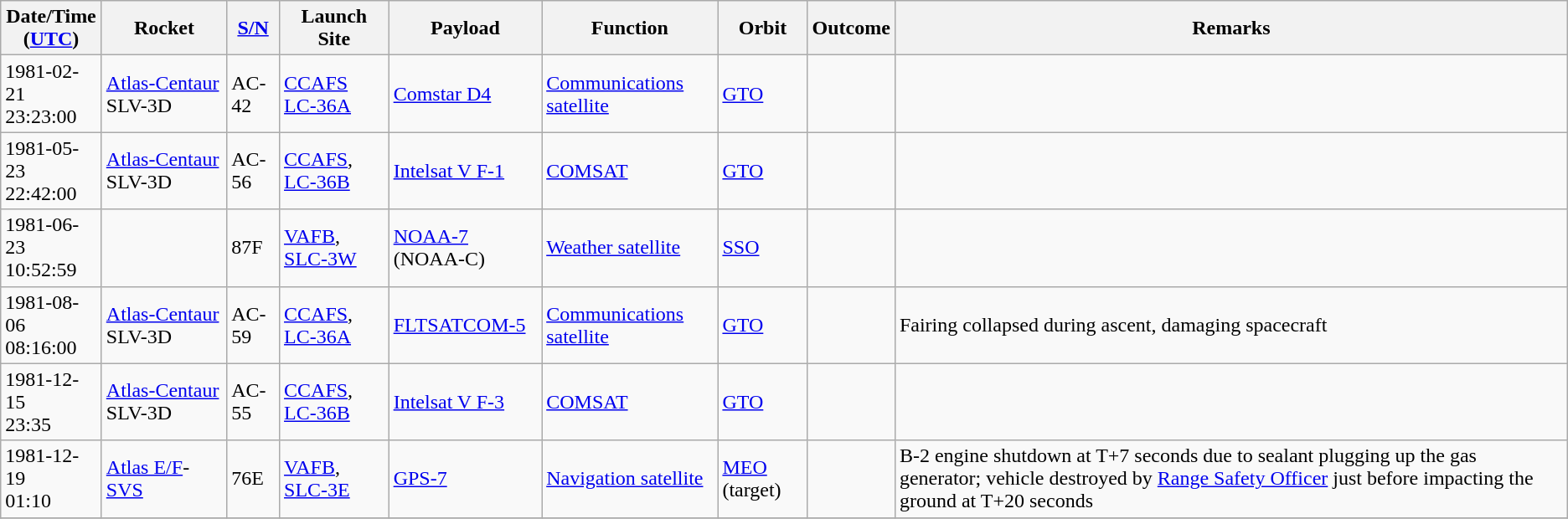<table class="wikitable" style="margin: 1em 1em 1em 0";>
<tr>
<th>Date/Time<br>(<a href='#'>UTC</a>)</th>
<th>Rocket</th>
<th><a href='#'>S/N</a></th>
<th>Launch Site</th>
<th>Payload</th>
<th>Function</th>
<th>Orbit</th>
<th>Outcome</th>
<th>Remarks</th>
</tr>
<tr>
<td>1981-02-21<br>23:23:00</td>
<td><a href='#'>Atlas-Centaur</a> SLV-3D</td>
<td>AC-42</td>
<td><a href='#'>CCAFS</a> <a href='#'>LC-36A</a></td>
<td><a href='#'>Comstar D4</a></td>
<td><a href='#'>Communications satellite</a></td>
<td><a href='#'>GTO</a></td>
<td></td>
<td></td>
</tr>
<tr>
<td>1981-05-23<br>22:42:00</td>
<td><a href='#'>Atlas-Centaur</a> SLV-3D</td>
<td>AC-56</td>
<td><a href='#'>CCAFS</a>, <a href='#'>LC-36B</a></td>
<td><a href='#'>Intelsat V F-1</a></td>
<td><a href='#'>COMSAT</a></td>
<td><a href='#'>GTO</a></td>
<td></td>
<td></td>
</tr>
<tr>
<td>1981-06-23<br>10:52:59</td>
<td></td>
<td>87F</td>
<td><a href='#'>VAFB</a>, <a href='#'>SLC-3W</a></td>
<td><a href='#'>NOAA-7</a> (NOAA-C)</td>
<td><a href='#'>Weather satellite</a></td>
<td><a href='#'>SSO</a></td>
<td></td>
<td></td>
</tr>
<tr>
<td>1981-08-06<br>08:16:00</td>
<td><a href='#'>Atlas-Centaur</a> SLV-3D</td>
<td>AC-59</td>
<td><a href='#'>CCAFS</a>, <a href='#'>LC-36A</a></td>
<td><a href='#'>FLTSATCOM-5</a></td>
<td><a href='#'>Communications satellite</a></td>
<td><a href='#'>GTO</a></td>
<td></td>
<td>Fairing collapsed during ascent, damaging spacecraft</td>
</tr>
<tr>
<td>1981-12-15<br>23:35</td>
<td><a href='#'>Atlas-Centaur</a> SLV-3D</td>
<td>AC-55</td>
<td><a href='#'>CCAFS</a>, <a href='#'>LC-36B</a></td>
<td><a href='#'>Intelsat V F-3</a></td>
<td><a href='#'>COMSAT</a></td>
<td><a href='#'>GTO</a></td>
<td></td>
<td></td>
</tr>
<tr>
<td>1981-12-19<br>01:10</td>
<td><a href='#'>Atlas E/F</a>-<a href='#'>SVS</a></td>
<td>76E</td>
<td><a href='#'>VAFB</a>, <a href='#'>SLC-3E</a></td>
<td><a href='#'>GPS-7</a></td>
<td><a href='#'>Navigation satellite</a></td>
<td><a href='#'>MEO</a> (target)</td>
<td></td>
<td>B-2 engine shutdown at T+7 seconds due to sealant plugging up the gas generator; vehicle destroyed by <a href='#'>Range Safety Officer</a> just before impacting the ground at T+20 seconds</td>
</tr>
<tr>
</tr>
</table>
